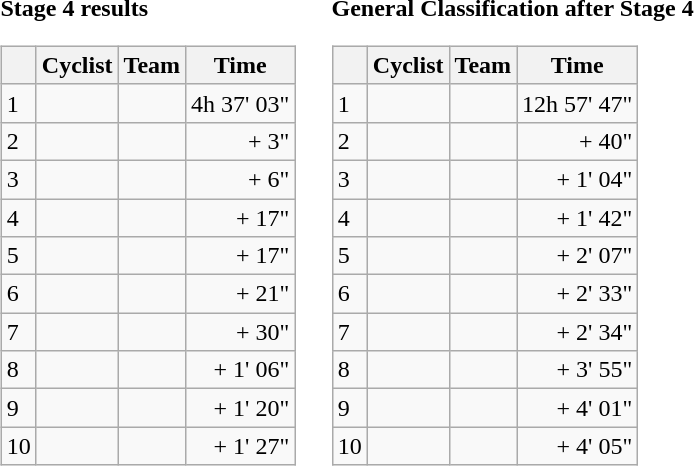<table>
<tr>
<td><strong>Stage 4 results</strong><br><table class="wikitable">
<tr>
<th></th>
<th>Cyclist</th>
<th>Team</th>
<th>Time</th>
</tr>
<tr>
<td>1</td>
<td></td>
<td></td>
<td align="right">4h 37' 03"</td>
</tr>
<tr>
<td>2</td>
<td></td>
<td></td>
<td align="right">+ 3"</td>
</tr>
<tr>
<td>3</td>
<td> </td>
<td></td>
<td align="right">+ 6"</td>
</tr>
<tr>
<td>4</td>
<td></td>
<td></td>
<td align="right">+ 17"</td>
</tr>
<tr>
<td>5</td>
<td></td>
<td></td>
<td align="right">+ 17"</td>
</tr>
<tr>
<td>6</td>
<td></td>
<td></td>
<td align="right">+ 21"</td>
</tr>
<tr>
<td>7</td>
<td></td>
<td></td>
<td align="right">+ 30"</td>
</tr>
<tr>
<td>8</td>
<td></td>
<td></td>
<td align="right">+ 1' 06"</td>
</tr>
<tr>
<td>9</td>
<td></td>
<td></td>
<td align="right">+ 1' 20"</td>
</tr>
<tr>
<td>10</td>
<td></td>
<td></td>
<td align="right">+ 1' 27"</td>
</tr>
</table>
</td>
<td></td>
<td><strong>General Classification after Stage 4</strong><br><table class="wikitable">
<tr>
<th></th>
<th>Cyclist</th>
<th>Team</th>
<th>Time</th>
</tr>
<tr>
<td>1</td>
<td> </td>
<td></td>
<td align="right">12h 57' 47"</td>
</tr>
<tr>
<td>2</td>
<td></td>
<td></td>
<td align="right">+ 40"</td>
</tr>
<tr>
<td>3</td>
<td></td>
<td></td>
<td align="right">+ 1' 04"</td>
</tr>
<tr>
<td>4</td>
<td></td>
<td></td>
<td align="right">+ 1' 42"</td>
</tr>
<tr>
<td>5</td>
<td></td>
<td></td>
<td align="right">+ 2' 07"</td>
</tr>
<tr>
<td>6</td>
<td></td>
<td></td>
<td align="right">+ 2' 33"</td>
</tr>
<tr>
<td>7</td>
<td></td>
<td></td>
<td align="right">+ 2' 34"</td>
</tr>
<tr>
<td>8</td>
<td></td>
<td></td>
<td align="right">+ 3' 55"</td>
</tr>
<tr>
<td>9</td>
<td></td>
<td></td>
<td align="right">+ 4' 01"</td>
</tr>
<tr>
<td>10</td>
<td></td>
<td></td>
<td align="right">+ 4' 05"</td>
</tr>
</table>
</td>
</tr>
</table>
